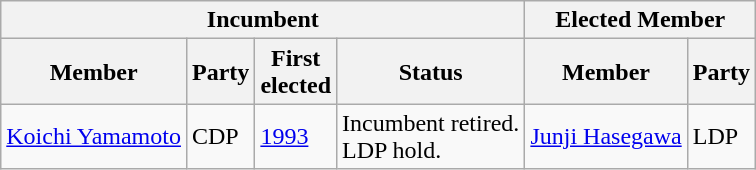<table class="wikitable sortable">
<tr>
<th colspan=4>Incumbent</th>
<th colspan=2>Elected Member</th>
</tr>
<tr>
<th>Member</th>
<th>Party</th>
<th>First<br>elected</th>
<th>Status</th>
<th>Member</th>
<th>Party</th>
</tr>
<tr>
<td><a href='#'>Koichi Yamamoto</a></td>
<td>CDP</td>
<td><a href='#'>1993</a></td>
<td>Incumbent retired.<br>LDP hold.</td>
<td><a href='#'>Junji Hasegawa</a></td>
<td>LDP</td>
</tr>
</table>
